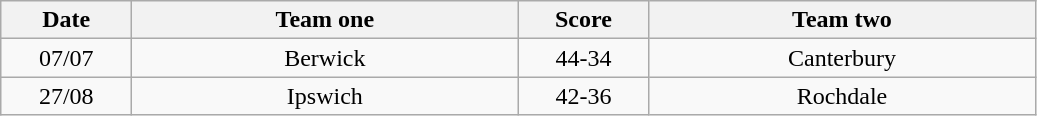<table class="wikitable" style="text-align: center">
<tr>
<th width=80>Date</th>
<th width=250>Team one</th>
<th width=80>Score</th>
<th width=250>Team two</th>
</tr>
<tr>
<td>07/07</td>
<td>Berwick</td>
<td>44-34</td>
<td>Canterbury</td>
</tr>
<tr>
<td>27/08</td>
<td>Ipswich</td>
<td>42-36</td>
<td>Rochdale</td>
</tr>
</table>
